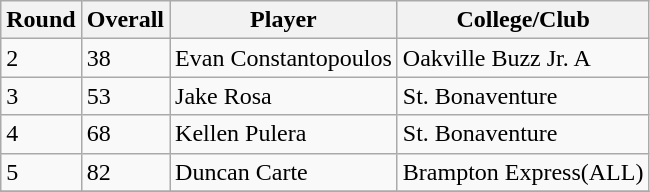<table class="wikitable">
<tr>
<th>Round</th>
<th>Overall</th>
<th>Player</th>
<th>College/Club</th>
</tr>
<tr>
<td>2</td>
<td>38</td>
<td>Evan Constantopoulos</td>
<td>Oakville Buzz Jr. A</td>
</tr>
<tr>
<td>3</td>
<td>53</td>
<td>Jake Rosa</td>
<td>St. Bonaventure</td>
</tr>
<tr>
<td>4</td>
<td>68</td>
<td>Kellen Pulera</td>
<td>St. Bonaventure</td>
</tr>
<tr>
<td>5</td>
<td>82</td>
<td>Duncan Carte</td>
<td>Brampton Express(ALL)</td>
</tr>
<tr>
</tr>
</table>
